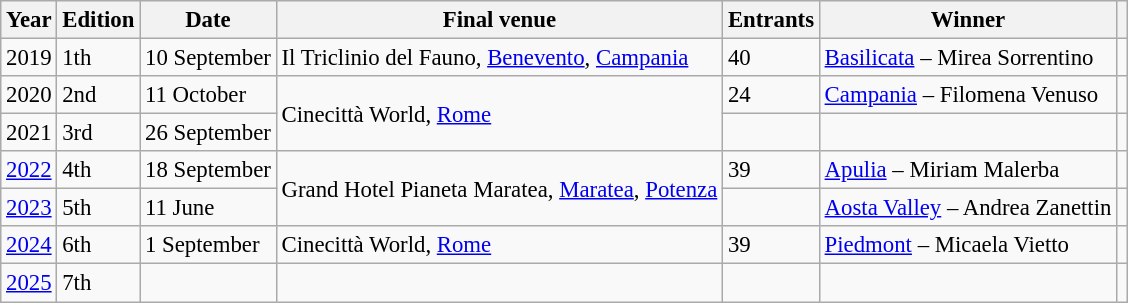<table class="wikitable col1center col2center col5center col7center" style="font-size:95%;">
<tr>
<th>Year</th>
<th>Edition</th>
<th>Date</th>
<th>Final venue</th>
<th>Entrants</th>
<th>Winner</th>
<th></th>
</tr>
<tr>
<td>2019</td>
<td>1th</td>
<td>10 September</td>
<td>Il Triclinio del Fauno, <a href='#'>Benevento</a>, <a href='#'>Campania</a></td>
<td>40</td>
<td><a href='#'>Basilicata</a> – Mirea Sorrentino</td>
<td></td>
</tr>
<tr>
<td>2020</td>
<td>2nd</td>
<td>11 October</td>
<td rowspan=2>Cinecittà World, <a href='#'>Rome</a></td>
<td>24</td>
<td><a href='#'>Campania</a> – Filomena Venuso</td>
<td></td>
</tr>
<tr>
<td>2021</td>
<td>3rd</td>
<td>26 September</td>
<td></td>
<td></td>
<td></td>
</tr>
<tr>
<td><a href='#'>2022</a></td>
<td>4th</td>
<td>18 September</td>
<td rowspan=2>Grand Hotel Pianeta Maratea, <a href='#'>Maratea</a>, <a href='#'>Potenza</a></td>
<td>39</td>
<td><a href='#'>Apulia</a> – Miriam Malerba</td>
<td></td>
</tr>
<tr>
<td><a href='#'>2023</a></td>
<td>5th</td>
<td>11 June</td>
<td></td>
<td><a href='#'>Aosta Valley</a> – Andrea Zanettin</td>
<td></td>
</tr>
<tr>
<td><a href='#'>2024</a></td>
<td>6th</td>
<td>1 September</td>
<td>Cinecittà World, <a href='#'>Rome</a></td>
<td>39</td>
<td><a href='#'>Piedmont</a> – Micaela Vietto</td>
<td></td>
</tr>
<tr>
<td><a href='#'>2025</a></td>
<td>7th</td>
<td></td>
<td></td>
<td></td>
<td></td>
<td></td>
</tr>
</table>
